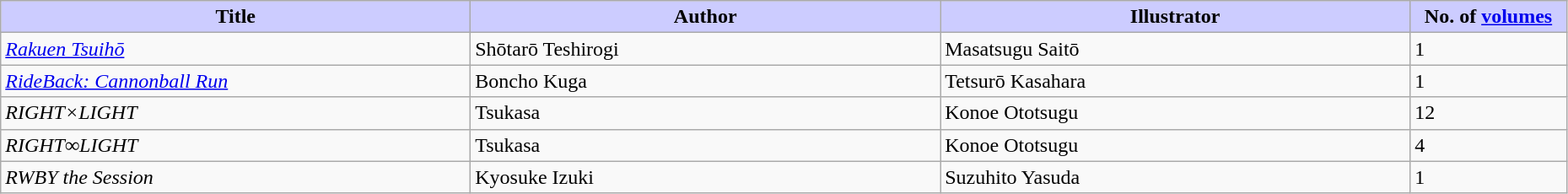<table class="wikitable" style="width: 98%;">
<tr>
<th width=30% style="background:#ccf;">Title</th>
<th width=30% style="background:#ccf;">Author</th>
<th width=30% style="background:#ccf;">Illustrator</th>
<th width=10% style="background:#ccf;">No. of <a href='#'>volumes</a></th>
</tr>
<tr>
<td><em><a href='#'>Rakuen Tsuihō</a></em></td>
<td>Shōtarō Teshirogi</td>
<td>Masatsugu Saitō</td>
<td>1</td>
</tr>
<tr>
<td><em><a href='#'>RideBack: Cannonball Run</a></em></td>
<td>Boncho Kuga</td>
<td>Tetsurō Kasahara</td>
<td>1</td>
</tr>
<tr>
<td><em>RIGHT×LIGHT</em></td>
<td>Tsukasa</td>
<td>Konoe Ototsugu</td>
<td>12</td>
</tr>
<tr>
<td><em>RIGHT∞LIGHT</em></td>
<td>Tsukasa</td>
<td>Konoe Ototsugu</td>
<td>4</td>
</tr>
<tr>
<td><em>RWBY the Session</em></td>
<td>Kyosuke Izuki</td>
<td>Suzuhito Yasuda</td>
<td>1</td>
</tr>
</table>
